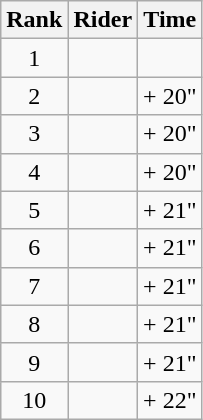<table class="wikitable">
<tr>
<th scope="col">Rank</th>
<th scope="col">Rider</th>
<th scope="col">Time</th>
</tr>
<tr>
<td style="text-align:center;">1</td>
<td></td>
<td style="text-align:right;"></td>
</tr>
<tr>
<td style="text-align:center;">2</td>
<td></td>
<td style="text-align:right;">+ 20"</td>
</tr>
<tr>
<td style="text-align:center;">3</td>
<td></td>
<td style="text-align:right;">+ 20"</td>
</tr>
<tr>
<td style="text-align:center;">4</td>
<td></td>
<td style="text-align:right;">+ 20"</td>
</tr>
<tr>
<td style="text-align:center;">5</td>
<td></td>
<td style="text-align:right;">+ 21"</td>
</tr>
<tr>
<td style="text-align:center;">6</td>
<td></td>
<td style="text-align:right;">+ 21"</td>
</tr>
<tr>
<td style="text-align:center;">7</td>
<td></td>
<td style="text-align:right;">+ 21"</td>
</tr>
<tr>
<td style="text-align:center;">8</td>
<td></td>
<td style="text-align:right;">+ 21"</td>
</tr>
<tr>
<td style="text-align:center;">9</td>
<td></td>
<td style="text-align:right;">+ 21"</td>
</tr>
<tr>
<td style="text-align:center;">10</td>
<td></td>
<td style="text-align:right;">+ 22"</td>
</tr>
</table>
